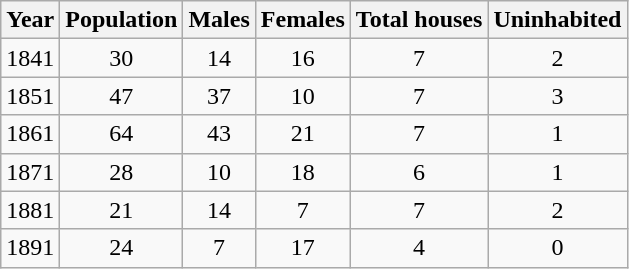<table class="wikitable" style="text-align: center;">
<tr>
<th>Year</th>
<th>Population</th>
<th>Males</th>
<th>Females</th>
<th>Total houses</th>
<th>Uninhabited</th>
</tr>
<tr>
<td>1841</td>
<td>30</td>
<td>14</td>
<td>16</td>
<td>7</td>
<td>2</td>
</tr>
<tr>
<td>1851</td>
<td>47</td>
<td>37</td>
<td>10</td>
<td>7</td>
<td>3</td>
</tr>
<tr>
<td>1861</td>
<td>64</td>
<td>43</td>
<td>21</td>
<td>7</td>
<td>1</td>
</tr>
<tr>
<td>1871</td>
<td>28</td>
<td>10</td>
<td>18</td>
<td>6</td>
<td>1</td>
</tr>
<tr>
<td>1881</td>
<td>21</td>
<td>14</td>
<td>7</td>
<td>7</td>
<td>2</td>
</tr>
<tr>
<td>1891</td>
<td>24</td>
<td>7</td>
<td>17</td>
<td>4</td>
<td>0</td>
</tr>
</table>
